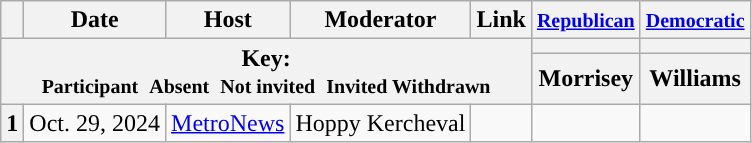<table class="wikitable" style="text-align:center;">
<tr>
<th scope="col"></th>
<th scope="col">Date</th>
<th scope="col">Host</th>
<th scope="col">Moderator</th>
<th scope="col">Link</th>
<th scope="col"><small><a href='#'>Republican</a></small></th>
<th scope="col"><small><a href='#'>Democratic</a></small></th>
</tr>
<tr>
<th colspan="5" rowspan="2">Key:<br> <small>Participant </small>  <small>Absent </small>  <small>Not invited </small>  <small>Invited  Withdrawn</small></th>
<th scope="col" style="background:"></th>
<th scope="col" style="background:"></th>
</tr>
<tr>
<th scope="col">Morrisey</th>
<th scope="col">Williams</th>
</tr>
<tr>
<th>1</th>
<td style="white-space:nowrap;">Oct. 29, 2024</td>
<td style="white-space:nowrap;"><a href='#'>MetroNews</a></td>
<td style="white-space:nowrap;">Hoppy Kercheval</td>
<td style="white-space:nowrap;"></td>
<td></td>
<td></td>
</tr>
</table>
